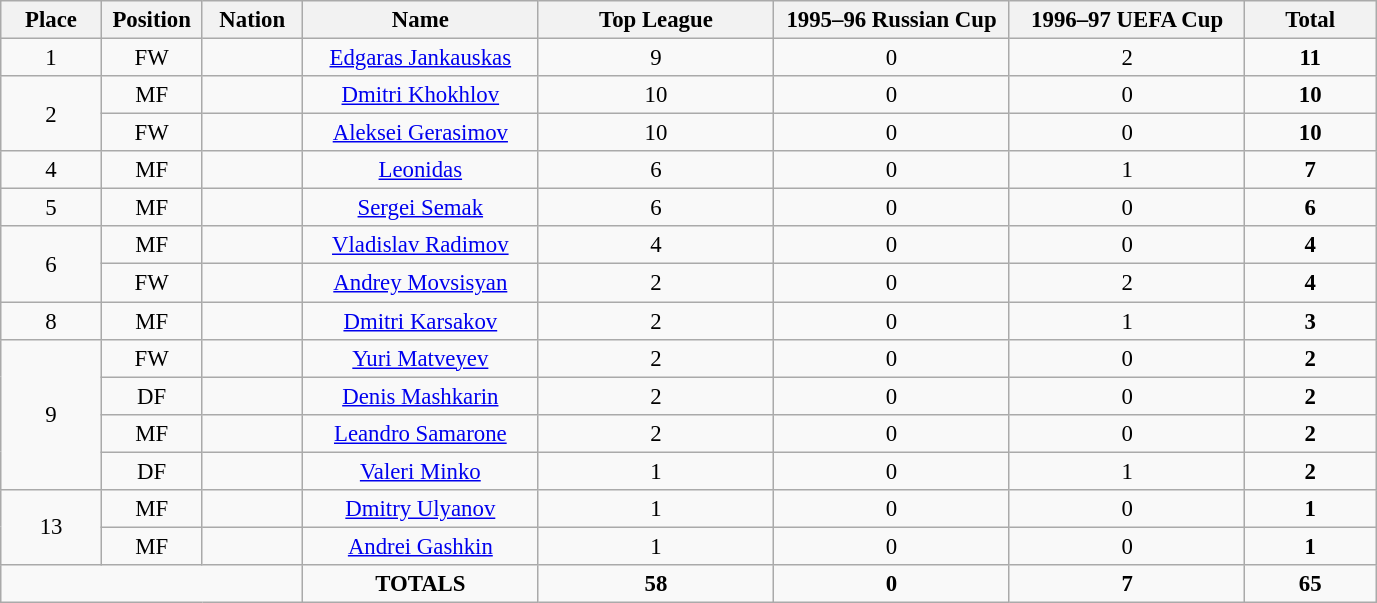<table class="wikitable" style="font-size: 95%; text-align: center;">
<tr>
<th width=60>Place</th>
<th width=60>Position</th>
<th width=60>Nation</th>
<th width=150>Name</th>
<th width=150>Top League</th>
<th width=150>1995–96 Russian Cup</th>
<th width=150>1996–97 UEFA Cup</th>
<th width=80><strong>Total</strong></th>
</tr>
<tr>
<td>1</td>
<td>FW</td>
<td></td>
<td><a href='#'>Edgaras Jankauskas</a></td>
<td>9</td>
<td>0</td>
<td>2</td>
<td><strong>11</strong></td>
</tr>
<tr>
<td rowspan="2">2</td>
<td>MF</td>
<td></td>
<td><a href='#'>Dmitri Khokhlov</a></td>
<td>10</td>
<td>0</td>
<td>0</td>
<td><strong>10</strong></td>
</tr>
<tr>
<td>FW</td>
<td></td>
<td><a href='#'>Aleksei Gerasimov</a></td>
<td>10</td>
<td>0</td>
<td>0</td>
<td><strong>10</strong></td>
</tr>
<tr>
<td>4</td>
<td>MF</td>
<td></td>
<td><a href='#'>Leonidas</a></td>
<td>6</td>
<td>0</td>
<td>1</td>
<td><strong>7</strong></td>
</tr>
<tr>
<td>5</td>
<td>MF</td>
<td></td>
<td><a href='#'>Sergei Semak</a></td>
<td>6</td>
<td>0</td>
<td>0</td>
<td><strong>6</strong></td>
</tr>
<tr>
<td rowspan="2">6</td>
<td>MF</td>
<td></td>
<td><a href='#'>Vladislav Radimov</a></td>
<td>4</td>
<td>0</td>
<td>0</td>
<td><strong>4</strong></td>
</tr>
<tr>
<td>FW</td>
<td></td>
<td><a href='#'>Andrey Movsisyan</a></td>
<td>2</td>
<td>0</td>
<td>2</td>
<td><strong>4</strong></td>
</tr>
<tr>
<td>8</td>
<td>MF</td>
<td></td>
<td><a href='#'>Dmitri Karsakov</a></td>
<td>2</td>
<td>0</td>
<td>1</td>
<td><strong>3</strong></td>
</tr>
<tr>
<td rowspan="4">9</td>
<td>FW</td>
<td></td>
<td><a href='#'>Yuri Matveyev</a></td>
<td>2</td>
<td>0</td>
<td>0</td>
<td><strong>2</strong></td>
</tr>
<tr>
<td>DF</td>
<td></td>
<td><a href='#'>Denis Mashkarin</a></td>
<td>2</td>
<td>0</td>
<td>0</td>
<td><strong>2</strong></td>
</tr>
<tr>
<td>MF</td>
<td></td>
<td><a href='#'>Leandro Samarone</a></td>
<td>2</td>
<td>0</td>
<td>0</td>
<td><strong>2</strong></td>
</tr>
<tr>
<td>DF</td>
<td></td>
<td><a href='#'>Valeri Minko</a></td>
<td>1</td>
<td>0</td>
<td>1</td>
<td><strong>2</strong></td>
</tr>
<tr>
<td rowspan="2">13</td>
<td>MF</td>
<td></td>
<td><a href='#'>Dmitry Ulyanov</a></td>
<td>1</td>
<td>0</td>
<td>0</td>
<td><strong>1</strong></td>
</tr>
<tr>
<td>MF</td>
<td></td>
<td><a href='#'>Andrei Gashkin</a></td>
<td>1</td>
<td>0</td>
<td>0</td>
<td><strong>1</strong></td>
</tr>
<tr>
<td colspan="3"></td>
<td><strong>TOTALS</strong></td>
<td><strong>58</strong></td>
<td><strong>0</strong></td>
<td><strong>7</strong></td>
<td><strong>65</strong></td>
</tr>
</table>
